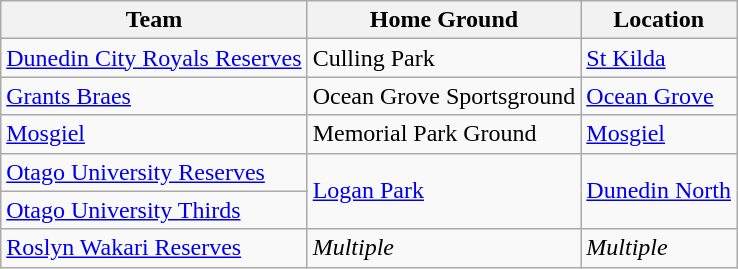<table class="wikitable sortable">
<tr>
<th>Team</th>
<th>Home Ground</th>
<th>Location</th>
</tr>
<tr>
<td><a href='#'>Dunedin City Royals Reserves</a></td>
<td>Culling Park</td>
<td><a href='#'>St Kilda</a></td>
</tr>
<tr>
<td><a href='#'>Grants Braes</a></td>
<td>Ocean Grove Sportsground</td>
<td><a href='#'>Ocean Grove</a></td>
</tr>
<tr>
<td><a href='#'>Mosgiel</a></td>
<td>Memorial Park Ground</td>
<td><a href='#'>Mosgiel</a></td>
</tr>
<tr>
<td><a href='#'>Otago University Reserves</a></td>
<td rowspan=2><a href='#'>Logan Park</a></td>
<td rowspan=2><a href='#'>Dunedin North</a></td>
</tr>
<tr>
<td><a href='#'>Otago University Thirds</a></td>
</tr>
<tr>
<td><a href='#'>Roslyn Wakari Reserves</a></td>
<td><em>Multiple</em></td>
<td><em>Multiple</em></td>
</tr>
</table>
